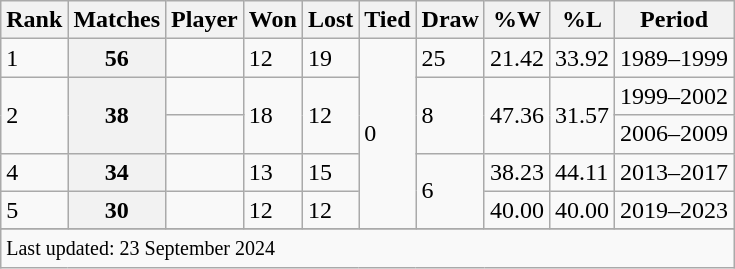<table class="wikitable plainrowheaders sortable">
<tr>
<th>Rank</th>
<th>Matches</th>
<th>Player</th>
<th>Won</th>
<th>Lost</th>
<th>Tied</th>
<th>Draw</th>
<th>%W</th>
<th>%L</th>
<th>Period</th>
</tr>
<tr>
<td>1</td>
<th>56</th>
<td></td>
<td>12</td>
<td>19</td>
<td rowspan=5>0</td>
<td>25</td>
<td>21.42</td>
<td>33.92</td>
<td>1989–1999</td>
</tr>
<tr>
<td rowspan=2>2</td>
<th rowspan=2>38</th>
<td></td>
<td rowspan=2>18</td>
<td rowspan=2>12</td>
<td rowspan=2>8</td>
<td rowspan=2>47.36</td>
<td rowspan=2>31.57</td>
<td>1999–2002</td>
</tr>
<tr>
<td></td>
<td>2006–2009</td>
</tr>
<tr>
<td>4</td>
<th>34</th>
<td></td>
<td>13</td>
<td>15</td>
<td rowspan=2>6</td>
<td>38.23</td>
<td>44.11</td>
<td>2013–2017</td>
</tr>
<tr>
<td>5</td>
<th>30</th>
<td></td>
<td>12</td>
<td>12</td>
<td>40.00</td>
<td>40.00</td>
<td>2019–2023</td>
</tr>
<tr>
</tr>
<tr class=sortbottom>
<td colspan=10><small>Last updated: 23 September 2024</small></td>
</tr>
</table>
